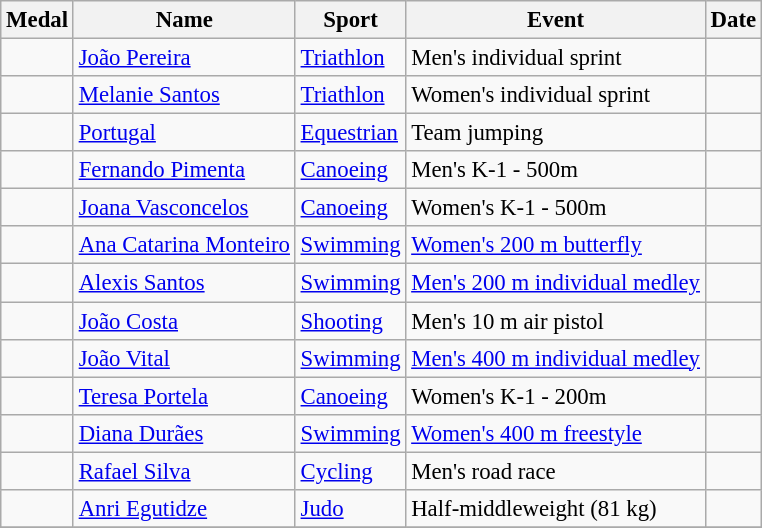<table class="wikitable sortable" style="font-size:95%">
<tr>
<th>Medal</th>
<th>Name</th>
<th>Sport</th>
<th>Event</th>
<th>Date</th>
</tr>
<tr>
<td></td>
<td><a href='#'>João Pereira</a></td>
<td><a href='#'>Triathlon</a></td>
<td>Men's individual sprint</td>
<td></td>
</tr>
<tr>
<td></td>
<td><a href='#'>Melanie Santos</a></td>
<td><a href='#'>Triathlon</a></td>
<td>Women's individual sprint</td>
<td></td>
</tr>
<tr>
<td></td>
<td><a href='#'>Portugal</a></td>
<td><a href='#'>Equestrian</a></td>
<td>Team jumping</td>
<td></td>
</tr>
<tr>
<td></td>
<td><a href='#'>Fernando Pimenta</a></td>
<td><a href='#'>Canoeing</a></td>
<td>Men's K-1 - 500m</td>
<td></td>
</tr>
<tr>
<td></td>
<td><a href='#'>Joana Vasconcelos</a></td>
<td><a href='#'>Canoeing</a></td>
<td>Women's K-1 - 500m</td>
<td></td>
</tr>
<tr>
<td></td>
<td><a href='#'>Ana Catarina Monteiro</a></td>
<td><a href='#'>Swimming</a></td>
<td><a href='#'>Women's 200 m butterfly</a></td>
<td></td>
</tr>
<tr>
<td></td>
<td><a href='#'>Alexis Santos</a></td>
<td><a href='#'>Swimming</a></td>
<td><a href='#'>Men's 200 m individual medley</a></td>
<td></td>
</tr>
<tr>
<td></td>
<td><a href='#'>João Costa</a></td>
<td><a href='#'>Shooting</a></td>
<td>Men's 10 m air pistol</td>
<td></td>
</tr>
<tr>
<td></td>
<td><a href='#'>João Vital</a></td>
<td><a href='#'>Swimming</a></td>
<td><a href='#'>Men's 400 m individual medley</a></td>
<td></td>
</tr>
<tr>
<td></td>
<td><a href='#'>Teresa Portela</a></td>
<td><a href='#'>Canoeing</a></td>
<td>Women's K-1 - 200m</td>
<td></td>
</tr>
<tr>
<td></td>
<td><a href='#'>Diana Durães</a></td>
<td><a href='#'>Swimming</a></td>
<td><a href='#'>Women's 400 m freestyle</a></td>
<td></td>
</tr>
<tr>
<td></td>
<td><a href='#'>Rafael Silva</a></td>
<td><a href='#'>Cycling</a></td>
<td>Men's road race</td>
<td></td>
</tr>
<tr>
<td></td>
<td><a href='#'>Anri Egutidze</a></td>
<td><a href='#'>Judo</a></td>
<td>Half-middleweight (81 kg)</td>
<td></td>
</tr>
<tr>
</tr>
</table>
